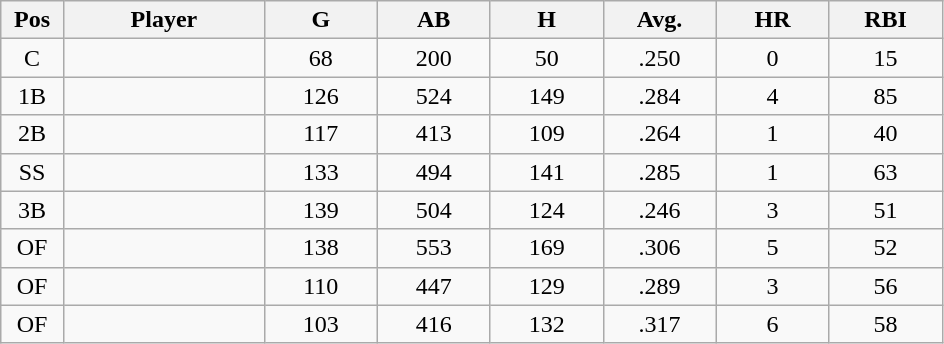<table class="wikitable sortable">
<tr>
<th bgcolor="#DDDDFF" width="5%">Pos</th>
<th bgcolor="#DDDDFF" width="16%">Player</th>
<th bgcolor="#DDDDFF" width="9%">G</th>
<th bgcolor="#DDDDFF" width="9%">AB</th>
<th bgcolor="#DDDDFF" width="9%">H</th>
<th bgcolor="#DDDDFF" width="9%">Avg.</th>
<th bgcolor="#DDDDFF" width="9%">HR</th>
<th bgcolor="#DDDDFF" width="9%">RBI</th>
</tr>
<tr align="center">
<td>C</td>
<td></td>
<td>68</td>
<td>200</td>
<td>50</td>
<td>.250</td>
<td>0</td>
<td>15</td>
</tr>
<tr align="center">
<td>1B</td>
<td></td>
<td>126</td>
<td>524</td>
<td>149</td>
<td>.284</td>
<td>4</td>
<td>85</td>
</tr>
<tr align="center">
<td>2B</td>
<td></td>
<td>117</td>
<td>413</td>
<td>109</td>
<td>.264</td>
<td>1</td>
<td>40</td>
</tr>
<tr align="center">
<td>SS</td>
<td></td>
<td>133</td>
<td>494</td>
<td>141</td>
<td>.285</td>
<td>1</td>
<td>63</td>
</tr>
<tr align="center">
<td>3B</td>
<td></td>
<td>139</td>
<td>504</td>
<td>124</td>
<td>.246</td>
<td>3</td>
<td>51</td>
</tr>
<tr align="center">
<td>OF</td>
<td></td>
<td>138</td>
<td>553</td>
<td>169</td>
<td>.306</td>
<td>5</td>
<td>52</td>
</tr>
<tr align="center">
<td>OF</td>
<td></td>
<td>110</td>
<td>447</td>
<td>129</td>
<td>.289</td>
<td>3</td>
<td>56</td>
</tr>
<tr align="center">
<td>OF</td>
<td></td>
<td>103</td>
<td>416</td>
<td>132</td>
<td>.317</td>
<td>6</td>
<td>58</td>
</tr>
</table>
